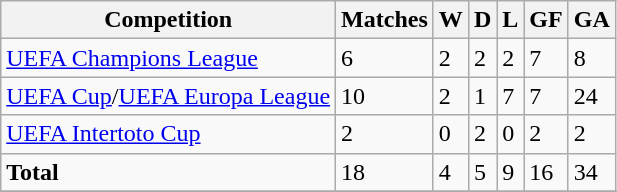<table class="wikitable">
<tr>
<th>Competition</th>
<th>Matches</th>
<th>W</th>
<th>D</th>
<th>L</th>
<th>GF</th>
<th>GA</th>
</tr>
<tr>
<td><a href='#'>UEFA Champions League</a></td>
<td>6</td>
<td>2</td>
<td>2</td>
<td>2</td>
<td>7</td>
<td>8</td>
</tr>
<tr>
<td><a href='#'>UEFA Cup</a>/<a href='#'>UEFA Europa League</a></td>
<td>10</td>
<td>2</td>
<td>1</td>
<td>7</td>
<td>7</td>
<td>24</td>
</tr>
<tr>
<td><a href='#'>UEFA Intertoto Cup</a></td>
<td>2</td>
<td>0</td>
<td>2</td>
<td>0</td>
<td>2</td>
<td>2</td>
</tr>
<tr>
<td><strong>Total</strong></td>
<td>18</td>
<td>4</td>
<td>5</td>
<td>9</td>
<td>16</td>
<td>34</td>
</tr>
<tr>
</tr>
</table>
